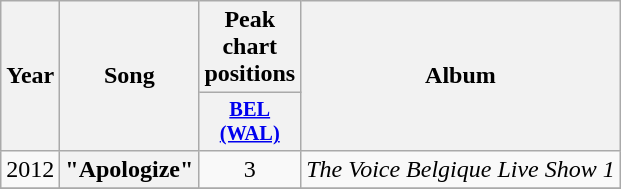<table class="wikitable plainrowheaders" style="text-align:center;" border="1">
<tr>
<th scope="col" rowspan="2">Year</th>
<th scope="col" rowspan="2">Song</th>
<th scope="col" colspan="1">Peak chart positions</th>
<th scope="col" rowspan="2">Album</th>
</tr>
<tr>
<th scope="col" style="width:3em;font-size:85%;"><a href='#'>BEL<br>(WAL)</a><br></th>
</tr>
<tr>
<td>2012</td>
<th scope="row">"Apologize"</th>
<td>3</td>
<td><em>The Voice Belgique Live Show 1</em></td>
</tr>
<tr>
</tr>
</table>
